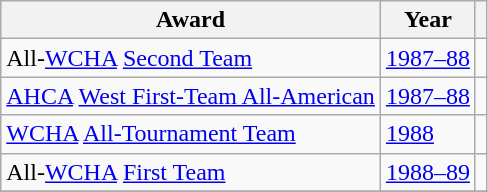<table class="wikitable">
<tr>
<th>Award</th>
<th>Year</th>
<th></th>
</tr>
<tr>
<td>All-<a href='#'>WCHA</a> <a href='#'>Second Team</a></td>
<td><a href='#'>1987–88</a></td>
<td></td>
</tr>
<tr>
<td><a href='#'>AHCA</a> <a href='#'>West First-Team All-American</a></td>
<td><a href='#'>1987–88</a></td>
<td></td>
</tr>
<tr>
<td><a href='#'>WCHA</a> <a href='#'>All-Tournament Team</a></td>
<td><a href='#'>1988</a></td>
<td></td>
</tr>
<tr>
<td>All-<a href='#'>WCHA</a> <a href='#'>First Team</a></td>
<td><a href='#'>1988–89</a></td>
<td></td>
</tr>
<tr>
</tr>
</table>
